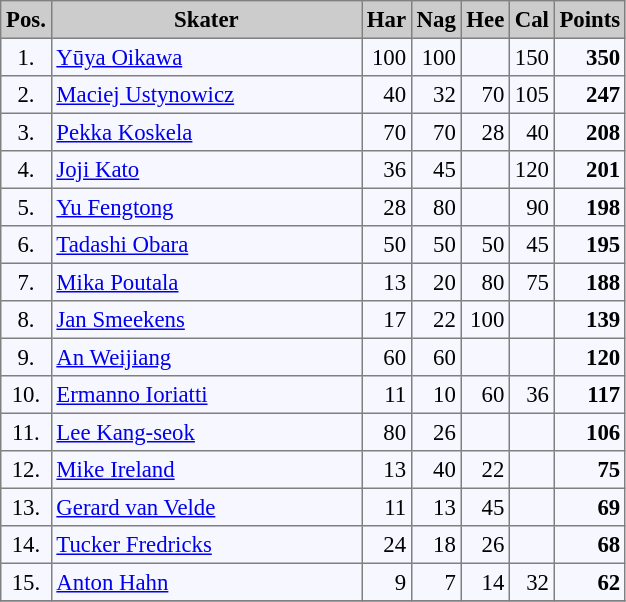<table bgcolor="#f7f8ff" cellpadding="3" cellspacing="0" border="1" style="font-size: 95%; border: gray solid 1px; border-collapse: collapse;">
<tr bgcolor="#CCCCCC">
<td align="center" width="10"><strong>Pos.</strong></td>
<td align="center" width="200"><strong>Skater</strong></td>
<td align="center" width="20"><strong>Har</strong></td>
<td align="center" width="20"><strong>Nag</strong></td>
<td align="center" width="20"><strong>Hee</strong></td>
<td align="center" width="20"><strong>Cal</strong></td>
<td align="center" width="20"><strong>Points</strong></td>
</tr>
<tr align="left">
<td align="center">1.</td>
<td> <a href='#'>Yūya Oikawa</a></td>
<td align="right">100</td>
<td align="right">100</td>
<td align="right"></td>
<td align="right">150</td>
<td align="right"><strong>350</strong></td>
</tr>
<tr align="left">
<td align="center">2.</td>
<td> <a href='#'>Maciej Ustynowicz</a></td>
<td align="right">40</td>
<td align="right">32</td>
<td align="right">70</td>
<td align="right">105</td>
<td align="right"><strong>247</strong></td>
</tr>
<tr align="left">
<td align="center">3.</td>
<td> <a href='#'>Pekka Koskela</a></td>
<td align="right">70</td>
<td align="right">70</td>
<td align="right">28</td>
<td align="right">40</td>
<td align="right"><strong>208</strong></td>
</tr>
<tr align="left">
<td align="center">4.</td>
<td> <a href='#'>Joji Kato</a></td>
<td align="right">36</td>
<td align="right">45</td>
<td align="right"></td>
<td align="right">120</td>
<td align="right"><strong>201</strong></td>
</tr>
<tr align="left">
<td align="center">5.</td>
<td> <a href='#'>Yu Fengtong</a></td>
<td align="right">28</td>
<td align="right">80</td>
<td align="right"></td>
<td align="right">90</td>
<td align="right"><strong>198</strong></td>
</tr>
<tr align="left">
<td align="center">6.</td>
<td> <a href='#'>Tadashi Obara</a></td>
<td align="right">50</td>
<td align="right">50</td>
<td align="right">50</td>
<td align="right">45</td>
<td align="right"><strong>195</strong></td>
</tr>
<tr align="left">
<td align="center">7.</td>
<td> <a href='#'>Mika Poutala</a></td>
<td align="right">13</td>
<td align="right">20</td>
<td align="right">80</td>
<td align="right">75</td>
<td align="right"><strong>188</strong></td>
</tr>
<tr align="left">
<td align="center">8.</td>
<td> <a href='#'>Jan Smeekens</a></td>
<td align="right">17</td>
<td align="right">22</td>
<td align="right">100</td>
<td align="right"></td>
<td align="right"><strong>139</strong></td>
</tr>
<tr align="left">
<td align="center">9.</td>
<td> <a href='#'>An Weijiang</a></td>
<td align="right">60</td>
<td align="right">60</td>
<td align="right"></td>
<td align="right"></td>
<td align="right"><strong>120</strong></td>
</tr>
<tr align="left">
<td align="center">10.</td>
<td> <a href='#'>Ermanno Ioriatti</a></td>
<td align="right">11</td>
<td align="right">10</td>
<td align="right">60</td>
<td align="right">36</td>
<td align="right"><strong>117</strong></td>
</tr>
<tr align="left">
<td align="center">11.</td>
<td> <a href='#'>Lee Kang-seok</a></td>
<td align="right">80</td>
<td align="right">26</td>
<td align="right"></td>
<td align="right"></td>
<td align="right"><strong>106</strong></td>
</tr>
<tr align="left">
<td align="center">12.</td>
<td> <a href='#'>Mike Ireland</a></td>
<td align="right">13</td>
<td align="right">40</td>
<td align="right">22</td>
<td align="right"></td>
<td align="right"><strong>75</strong></td>
</tr>
<tr align="left">
<td align="center">13.</td>
<td> <a href='#'>Gerard van Velde</a></td>
<td align="right">11</td>
<td align="right">13</td>
<td align="right">45</td>
<td align="right"></td>
<td align="right"><strong>69</strong></td>
</tr>
<tr align="left">
<td align="center">14.</td>
<td> <a href='#'>Tucker Fredricks</a></td>
<td align="right">24</td>
<td align="right">18</td>
<td align="right">26</td>
<td align="right"></td>
<td align="right"><strong>68</strong></td>
</tr>
<tr align="left">
<td align="center">15.</td>
<td> <a href='#'>Anton Hahn</a></td>
<td align="right">9</td>
<td align="right">7</td>
<td align="right">14</td>
<td align="right">32</td>
<td align="right"><strong>62</strong></td>
</tr>
<tr>
</tr>
</table>
